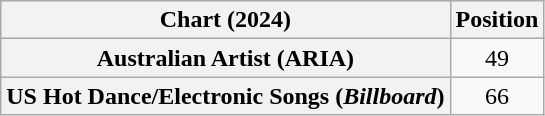<table class="wikitable plainrowheaders" style="text-align:center">
<tr>
<th scope="col">Chart (2024)</th>
<th scope="col">Position</th>
</tr>
<tr>
<th scope="row">Australian Artist (ARIA)</th>
<td>49</td>
</tr>
<tr>
<th scope="row">US Hot Dance/Electronic Songs (<em>Billboard</em>)</th>
<td>66</td>
</tr>
</table>
